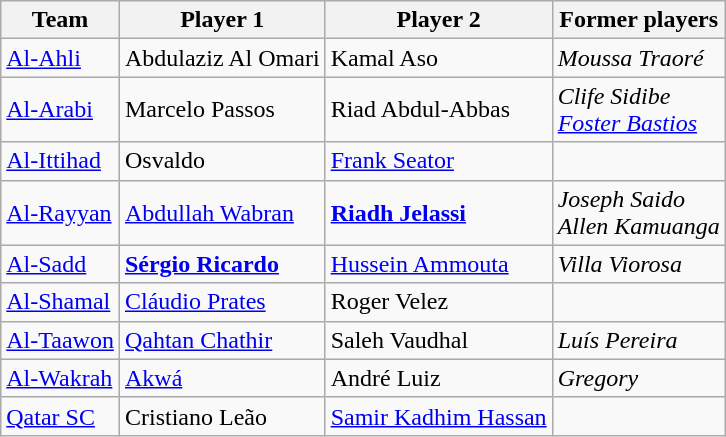<table class="wikitable">
<tr>
<th>Team</th>
<th>Player 1</th>
<th>Player 2</th>
<th>Former players</th>
</tr>
<tr>
<td><a href='#'>Al-Ahli</a></td>
<td> Abdulaziz Al Omari</td>
<td> Kamal Aso</td>
<td> <em>Moussa Traoré</em></td>
</tr>
<tr>
<td><a href='#'>Al-Arabi</a></td>
<td> Marcelo Passos</td>
<td> Riad Abdul-Abbas</td>
<td> <em>Clife Sidibe</em><br> <em><a href='#'>Foster Bastios</a></em></td>
</tr>
<tr>
<td><a href='#'>Al-Ittihad</a></td>
<td> Osvaldo</td>
<td> <a href='#'>Frank Seator</a></td>
<td></td>
</tr>
<tr>
<td><a href='#'>Al-Rayyan</a></td>
<td> <a href='#'>Abdullah Wabran</a></td>
<td> <strong><a href='#'>Riadh Jelassi</a></strong></td>
<td> <em>Joseph Saido</em><br> <em>Allen Kamuanga</em></td>
</tr>
<tr>
<td><a href='#'>Al-Sadd</a></td>
<td> <strong><a href='#'>Sérgio Ricardo</a></strong></td>
<td> <a href='#'>Hussein Ammouta</a></td>
<td> <em>Villa Viorosa</em></td>
</tr>
<tr>
<td><a href='#'>Al-Shamal</a></td>
<td> <a href='#'>Cláudio Prates</a></td>
<td> Roger Velez</td>
<td></td>
</tr>
<tr>
<td><a href='#'>Al-Taawon</a></td>
<td> <a href='#'>Qahtan Chathir</a></td>
<td> Saleh Vaudhal</td>
<td> <em>Luís Pereira</em></td>
</tr>
<tr>
<td><a href='#'>Al-Wakrah</a></td>
<td> <a href='#'>Akwá</a></td>
<td> André Luiz</td>
<td> <em>Gregory</em></td>
</tr>
<tr>
<td><a href='#'>Qatar SC</a></td>
<td> Cristiano Leão</td>
<td> <a href='#'>Samir Kadhim Hassan</a></td>
<td></td>
</tr>
</table>
